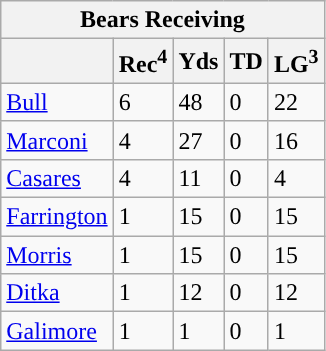<table class="wikitable">
<tr>
<th colspan="5">Bears Receiving</th>
</tr>
<tr>
<th></th>
<th>Rec<sup>4</sup></th>
<th>Yds</th>
<th>TD</th>
<th>LG<sup>3</sup></th>
</tr>
<tr>
<td><a href='#'>Bull</a></td>
<td>6</td>
<td>48</td>
<td>0</td>
<td>22</td>
</tr>
<tr>
<td><a href='#'>Marconi</a></td>
<td>4</td>
<td>27</td>
<td>0</td>
<td>16</td>
</tr>
<tr>
<td><a href='#'>Casares</a></td>
<td>4</td>
<td>11</td>
<td>0</td>
<td>4</td>
</tr>
<tr>
<td><a href='#'>Farrington</a></td>
<td>1</td>
<td>15</td>
<td>0</td>
<td>15</td>
</tr>
<tr>
<td><a href='#'>Morris</a></td>
<td>1</td>
<td>15</td>
<td>0</td>
<td>15</td>
</tr>
<tr>
<td><a href='#'>Ditka</a></td>
<td>1</td>
<td>12</td>
<td>0</td>
<td>12</td>
</tr>
<tr>
<td><a href='#'>Galimore</a></td>
<td>1</td>
<td>1</td>
<td>0</td>
<td>1</td>
</tr>
</table>
